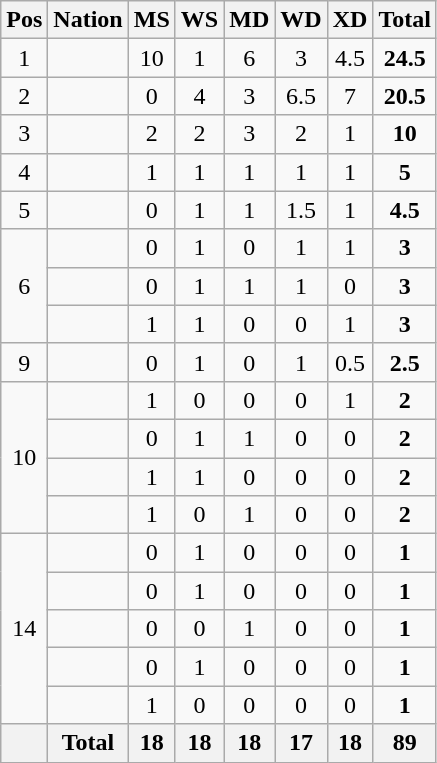<table class="wikitable" style="text-align:center">
<tr>
<th width="20">Pos</th>
<th>Nation</th>
<th width="20">MS</th>
<th width="20">WS</th>
<th width="20">MD</th>
<th width="20">WD</th>
<th width="20">XD</th>
<th>Total</th>
</tr>
<tr>
<td>1</td>
<td align=left><strong></strong></td>
<td>10</td>
<td>1</td>
<td>6</td>
<td>3</td>
<td>4.5</td>
<td><strong>24.5</strong></td>
</tr>
<tr>
<td>2</td>
<td align=left></td>
<td>0</td>
<td>4</td>
<td>3</td>
<td>6.5</td>
<td>7</td>
<td><strong>20.5</strong></td>
</tr>
<tr>
<td>3</td>
<td align=left></td>
<td>2</td>
<td>2</td>
<td>3</td>
<td>2</td>
<td>1</td>
<td><strong>10</strong></td>
</tr>
<tr>
<td>4</td>
<td align=left></td>
<td>1</td>
<td>1</td>
<td>1</td>
<td>1</td>
<td>1</td>
<td><strong>5</strong></td>
</tr>
<tr>
<td>5</td>
<td align=left></td>
<td>0</td>
<td>1</td>
<td>1</td>
<td>1.5</td>
<td>1</td>
<td><strong>4.5</strong></td>
</tr>
<tr>
<td rowspan=3>6</td>
<td align=left></td>
<td>0</td>
<td>1</td>
<td>0</td>
<td>1</td>
<td>1</td>
<td><strong>3</strong></td>
</tr>
<tr>
<td align=left></td>
<td>0</td>
<td>1</td>
<td>1</td>
<td>1</td>
<td>0</td>
<td><strong>3</strong></td>
</tr>
<tr>
<td align=left></td>
<td>1</td>
<td>1</td>
<td>0</td>
<td>0</td>
<td>1</td>
<td><strong>3</strong></td>
</tr>
<tr>
<td>9</td>
<td align=left></td>
<td>0</td>
<td>1</td>
<td>0</td>
<td>1</td>
<td>0.5</td>
<td><strong>2.5</strong></td>
</tr>
<tr>
<td rowspan="4">10</td>
<td align=left></td>
<td>1</td>
<td>0</td>
<td>0</td>
<td>0</td>
<td>1</td>
<td><strong>2</strong></td>
</tr>
<tr>
<td align=left></td>
<td>0</td>
<td>1</td>
<td>1</td>
<td>0</td>
<td>0</td>
<td><strong>2</strong></td>
</tr>
<tr>
<td align=left></td>
<td>1</td>
<td>1</td>
<td>0</td>
<td>0</td>
<td>0</td>
<td><strong>2</strong></td>
</tr>
<tr>
<td align=left></td>
<td>1</td>
<td>0</td>
<td>1</td>
<td>0</td>
<td>0</td>
<td><strong>2</strong></td>
</tr>
<tr>
<td rowspan="5">14</td>
<td align=left></td>
<td>0</td>
<td>1</td>
<td>0</td>
<td>0</td>
<td>0</td>
<td><strong>1</strong></td>
</tr>
<tr>
<td align=left></td>
<td>0</td>
<td>1</td>
<td>0</td>
<td>0</td>
<td>0</td>
<td><strong>1</strong></td>
</tr>
<tr>
<td align=left></td>
<td>0</td>
<td>0</td>
<td>1</td>
<td>0</td>
<td>0</td>
<td><strong>1</strong></td>
</tr>
<tr>
<td align=left></td>
<td>0</td>
<td>1</td>
<td>0</td>
<td>0</td>
<td>0</td>
<td><strong>1</strong></td>
</tr>
<tr>
<td align=left></td>
<td>1</td>
<td>0</td>
<td>0</td>
<td>0</td>
<td>0</td>
<td><strong>1</strong></td>
</tr>
<tr>
<th></th>
<th align=left><strong>Total</strong></th>
<th>18</th>
<th>18</th>
<th>18</th>
<th>17</th>
<th>18</th>
<th><strong>89</strong></th>
</tr>
</table>
